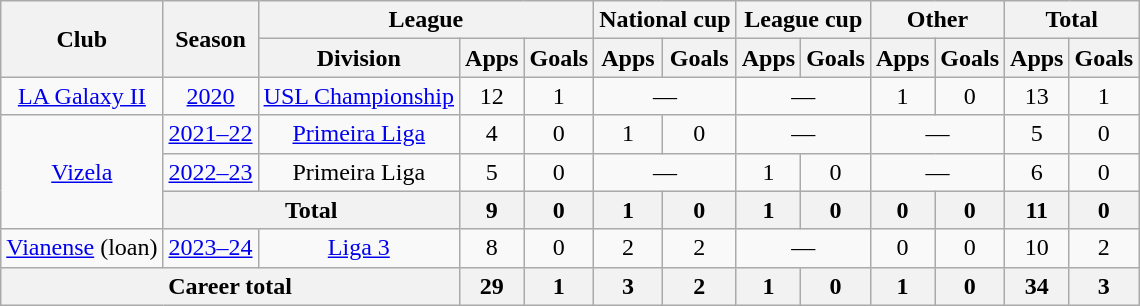<table class="wikitable" style="text-align: center">
<tr>
<th rowspan="2">Club</th>
<th rowspan="2">Season</th>
<th colspan="3">League</th>
<th colspan="2">National cup</th>
<th colspan="2">League cup</th>
<th colspan="2">Other</th>
<th colspan="2">Total</th>
</tr>
<tr>
<th>Division</th>
<th>Apps</th>
<th>Goals</th>
<th>Apps</th>
<th>Goals</th>
<th>Apps</th>
<th>Goals</th>
<th>Apps</th>
<th>Goals</th>
<th>Apps</th>
<th>Goals</th>
</tr>
<tr>
<td><a href='#'>LA Galaxy II</a></td>
<td><a href='#'>2020</a></td>
<td><a href='#'>USL Championship</a></td>
<td>12</td>
<td>1</td>
<td colspan="2">—</td>
<td colspan="2">—</td>
<td>1</td>
<td>0</td>
<td>13</td>
<td>1</td>
</tr>
<tr>
<td rowspan="3"><a href='#'>Vizela</a></td>
<td><a href='#'>2021–22</a></td>
<td><a href='#'>Primeira Liga</a></td>
<td>4</td>
<td>0</td>
<td>1</td>
<td>0</td>
<td colspan="2">—</td>
<td colspan="2">—</td>
<td>5</td>
<td>0</td>
</tr>
<tr>
<td><a href='#'>2022–23</a></td>
<td>Primeira Liga</td>
<td>5</td>
<td>0</td>
<td colspan="2">—</td>
<td>1</td>
<td>0</td>
<td colspan="2">—</td>
<td>6</td>
<td>0</td>
</tr>
<tr>
<th colspan="2">Total</th>
<th>9</th>
<th>0</th>
<th>1</th>
<th>0</th>
<th>1</th>
<th>0</th>
<th>0</th>
<th>0</th>
<th>11</th>
<th>0</th>
</tr>
<tr>
<td><a href='#'>Vianense</a> (loan)</td>
<td><a href='#'>2023–24</a></td>
<td><a href='#'>Liga 3</a></td>
<td>8</td>
<td>0</td>
<td>2</td>
<td>2</td>
<td colspan="2">—</td>
<td>0</td>
<td>0</td>
<td>10</td>
<td>2</td>
</tr>
<tr>
<th colspan="3">Career total</th>
<th>29</th>
<th>1</th>
<th>3</th>
<th>2</th>
<th>1</th>
<th>0</th>
<th>1</th>
<th>0</th>
<th>34</th>
<th>3</th>
</tr>
</table>
